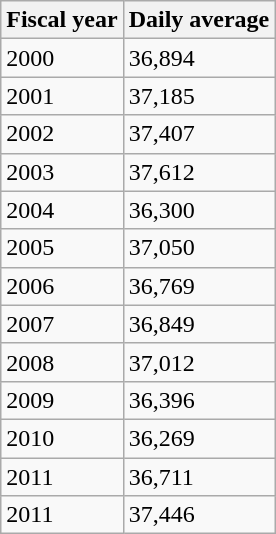<table class="wikitable">
<tr>
<th>Fiscal year</th>
<th>Daily average</th>
</tr>
<tr>
<td>2000</td>
<td>36,894</td>
</tr>
<tr>
<td>2001</td>
<td>37,185</td>
</tr>
<tr>
<td>2002</td>
<td>37,407</td>
</tr>
<tr>
<td>2003</td>
<td>37,612</td>
</tr>
<tr>
<td>2004</td>
<td>36,300</td>
</tr>
<tr>
<td>2005</td>
<td>37,050</td>
</tr>
<tr>
<td>2006</td>
<td>36,769</td>
</tr>
<tr>
<td>2007</td>
<td>36,849</td>
</tr>
<tr>
<td>2008</td>
<td>37,012</td>
</tr>
<tr>
<td>2009</td>
<td>36,396</td>
</tr>
<tr>
<td>2010</td>
<td>36,269</td>
</tr>
<tr>
<td>2011</td>
<td>36,711</td>
</tr>
<tr>
<td>2011</td>
<td>37,446</td>
</tr>
</table>
